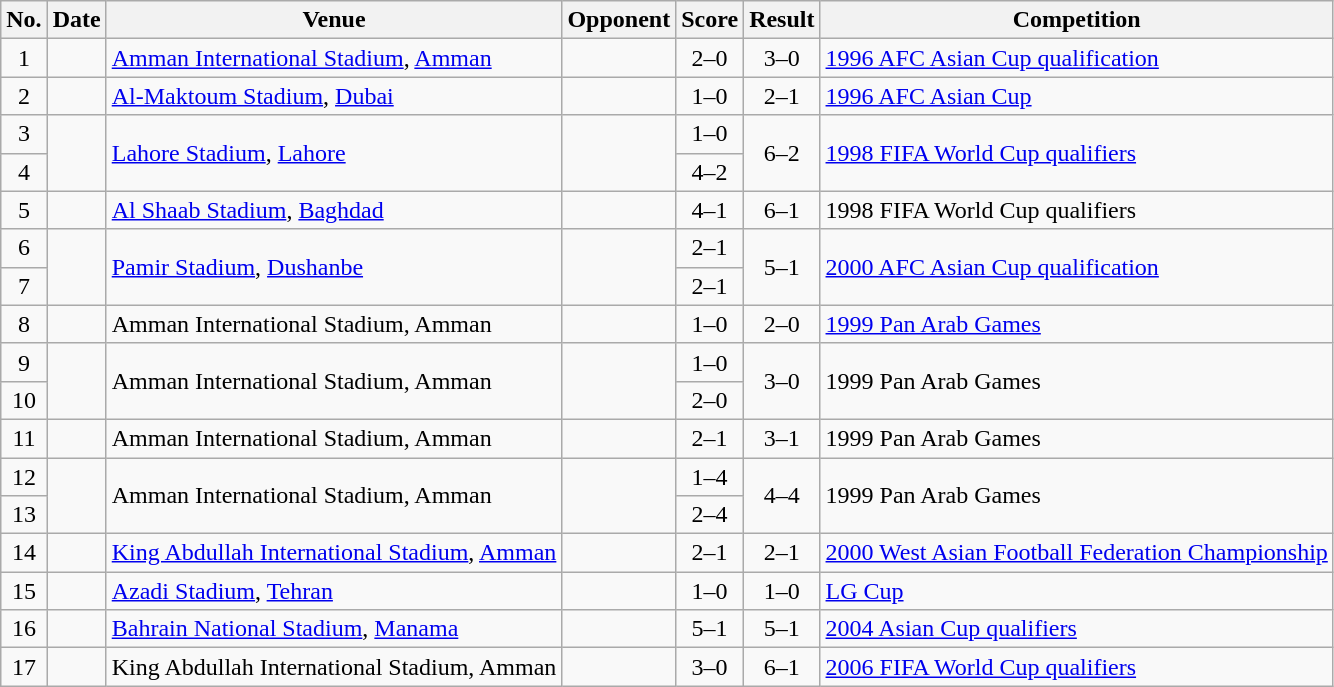<table class="wikitable sortable">
<tr>
<th scope="col">No.</th>
<th scope="col">Date</th>
<th scope="col">Venue</th>
<th scope="col">Opponent</th>
<th scope="col">Score</th>
<th scope="col">Result</th>
<th scope="col">Competition</th>
</tr>
<tr>
<td align="center">1</td>
<td></td>
<td><a href='#'>Amman International Stadium</a>, <a href='#'>Amman</a></td>
<td></td>
<td align="center">2–0</td>
<td align="center">3–0</td>
<td><a href='#'>1996 AFC Asian Cup qualification</a></td>
</tr>
<tr>
<td align="center">2</td>
<td></td>
<td><a href='#'>Al-Maktoum Stadium</a>, <a href='#'>Dubai</a></td>
<td></td>
<td align="center">1–0</td>
<td align="center">2–1</td>
<td><a href='#'>1996 AFC Asian Cup</a></td>
</tr>
<tr>
<td align="center">3</td>
<td rowspan="2"></td>
<td rowspan="2"><a href='#'>Lahore Stadium</a>, <a href='#'>Lahore</a></td>
<td rowspan="2"></td>
<td align="center">1–0</td>
<td rowspan="2" align="center">6–2</td>
<td rowspan="2"><a href='#'>1998 FIFA World Cup qualifiers</a></td>
</tr>
<tr>
<td align="center">4</td>
<td align="center">4–2</td>
</tr>
<tr>
<td align="center">5</td>
<td></td>
<td><a href='#'>Al Shaab Stadium</a>, <a href='#'>Baghdad</a></td>
<td></td>
<td align="center">4–1</td>
<td align="center">6–1</td>
<td>1998 FIFA World Cup qualifiers</td>
</tr>
<tr>
<td align="center">6</td>
<td rowspan="2"></td>
<td rowspan="2"><a href='#'>Pamir Stadium</a>, <a href='#'>Dushanbe</a></td>
<td rowspan="2"></td>
<td align="center">2–1</td>
<td rowspan="2" align="center">5–1</td>
<td rowspan="2"><a href='#'>2000 AFC Asian Cup qualification</a></td>
</tr>
<tr>
<td align="center">7</td>
<td align="center">2–1</td>
</tr>
<tr>
<td align="center">8</td>
<td></td>
<td>Amman International Stadium, Amman</td>
<td></td>
<td align="center">1–0</td>
<td align="center">2–0</td>
<td><a href='#'>1999 Pan Arab Games</a></td>
</tr>
<tr>
<td align="center">9</td>
<td rowspan="2"></td>
<td rowspan="2">Amman International Stadium, Amman</td>
<td rowspan="2"></td>
<td align="center">1–0</td>
<td rowspan="2" align="center">3–0</td>
<td rowspan="2">1999 Pan Arab Games</td>
</tr>
<tr>
<td align="center">10</td>
<td align="center">2–0</td>
</tr>
<tr>
<td align="center">11</td>
<td></td>
<td>Amman International Stadium, Amman</td>
<td></td>
<td align="center">2–1</td>
<td align="center">3–1</td>
<td>1999 Pan Arab Games</td>
</tr>
<tr>
<td align="center">12</td>
<td rowspan="2"></td>
<td rowspan="2">Amman International Stadium, Amman</td>
<td rowspan="2"></td>
<td align="center">1–4</td>
<td rowspan="2" align="center">4–4</td>
<td rowspan="2">1999 Pan Arab Games</td>
</tr>
<tr>
<td align="center">13</td>
<td align="center">2–4</td>
</tr>
<tr>
<td align="center">14</td>
<td></td>
<td><a href='#'>King Abdullah International Stadium</a>, <a href='#'>Amman</a></td>
<td></td>
<td align="center">2–1</td>
<td align="center">2–1</td>
<td><a href='#'>2000 West Asian Football Federation Championship</a></td>
</tr>
<tr>
<td align="center">15</td>
<td></td>
<td><a href='#'>Azadi Stadium</a>, <a href='#'>Tehran</a></td>
<td></td>
<td align="center">1–0</td>
<td align="center">1–0</td>
<td><a href='#'>LG Cup</a></td>
</tr>
<tr>
<td align="center">16</td>
<td></td>
<td><a href='#'>Bahrain National Stadium</a>, <a href='#'>Manama</a></td>
<td></td>
<td align="center">5–1</td>
<td align="center">5–1</td>
<td><a href='#'>2004 Asian Cup qualifiers</a></td>
</tr>
<tr>
<td align="center">17</td>
<td></td>
<td>King Abdullah International Stadium, Amman</td>
<td></td>
<td align="center">3–0</td>
<td align="center">6–1</td>
<td><a href='#'>2006 FIFA World Cup qualifiers</a></td>
</tr>
</table>
